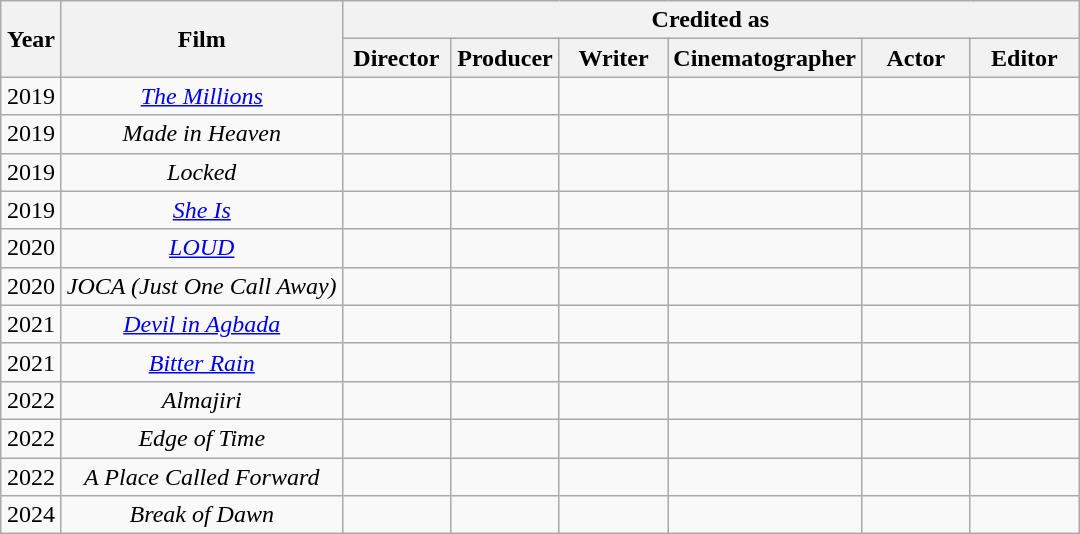<table class="wikitable" style="text-align:center;">
<tr>
<th rowspan="2" width="33">Year</th>
<th rowspan="2">Film</th>
<th colspan="6">Credited as</th>
</tr>
<tr>
<th width=65>Director</th>
<th width=65>Producer</th>
<th width=65>Writer</th>
<th width=65>Cinematographer</th>
<th width=65>Actor</th>
<th width=65>Editor</th>
</tr>
<tr>
<td>2019</td>
<td><em><a href='#'>The Millions</a></em></td>
<td></td>
<td></td>
<td></td>
<td></td>
<td></td>
<td></td>
</tr>
<tr>
<td>2019</td>
<td><em>Made in Heaven</em></td>
<td></td>
<td></td>
<td></td>
<td></td>
<td></td>
<td></td>
</tr>
<tr>
<td>2019</td>
<td><em>Locked</em></td>
<td></td>
<td></td>
<td></td>
<td></td>
<td></td>
<td></td>
</tr>
<tr>
<td>2019</td>
<td><em><a href='#'>She Is</a></em></td>
<td></td>
<td></td>
<td></td>
<td></td>
<td></td>
<td></td>
</tr>
<tr>
<td>2020</td>
<td><em><a href='#'>LOUD</a></em></td>
<td></td>
<td></td>
<td></td>
<td></td>
<td></td>
<td></td>
</tr>
<tr>
<td>2020</td>
<td><em>JOCA (Just One Call Away)</em></td>
<td></td>
<td></td>
<td></td>
<td></td>
<td></td>
<td></td>
</tr>
<tr>
<td>2021</td>
<td><em><a href='#'>Devil in Agbada</a></em></td>
<td></td>
<td></td>
<td></td>
<td></td>
<td></td>
<td></td>
</tr>
<tr>
<td>2021</td>
<td><em><a href='#'>Bitter Rain</a></em></td>
<td></td>
<td></td>
<td></td>
<td></td>
<td></td>
<td></td>
</tr>
<tr>
<td>2022</td>
<td><em>Almajiri</em></td>
<td></td>
<td></td>
<td></td>
<td></td>
<td></td>
<td></td>
</tr>
<tr>
<td>2022</td>
<td><em>Edge of Time</em></td>
<td></td>
<td></td>
<td></td>
<td></td>
<td></td>
<td></td>
</tr>
<tr>
<td>2022</td>
<td><em>A Place Called Forward</em></td>
<td></td>
<td></td>
<td></td>
<td></td>
<td></td>
<td></td>
</tr>
<tr>
<td>2024</td>
<td><em>Break of Dawn</em></td>
<td></td>
<td></td>
<td></td>
<td></td>
<td></td>
<td></td>
</tr>
</table>
